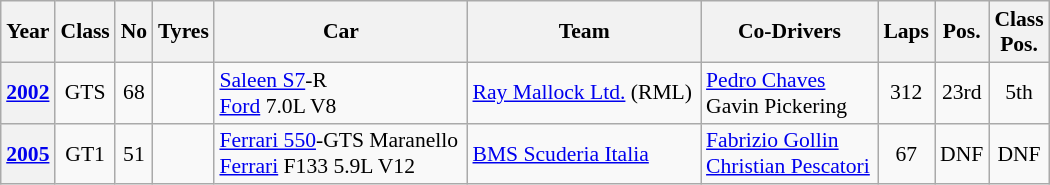<table class="wikitable" style="text-align:center; font-size:90%; width:700px">
<tr>
<th>Year</th>
<th>Class</th>
<th>No</th>
<th>Tyres</th>
<th>Car</th>
<th>Team</th>
<th>Co-Drivers</th>
<th>Laps</th>
<th>Pos.</th>
<th>Class<br>Pos.</th>
</tr>
<tr>
<th><a href='#'>2002</a></th>
<td>GTS</td>
<td>68</td>
<td></td>
<td align="left"><a href='#'>Saleen S7</a>-R<br><a href='#'>Ford</a> 7.0L V8</td>
<td align="left"> <a href='#'>Ray Mallock Ltd.</a> (RML)</td>
<td align="left"> <a href='#'>Pedro Chaves</a><br> Gavin Pickering</td>
<td>312</td>
<td>23rd</td>
<td>5th</td>
</tr>
<tr>
<th><a href='#'>2005</a></th>
<td>GT1</td>
<td>51</td>
<td></td>
<td align="left"><a href='#'>Ferrari 550</a>-GTS Maranello<br><a href='#'>Ferrari</a> F133 5.9L V12</td>
<td align="left"> <a href='#'>BMS Scuderia Italia</a></td>
<td align="left"> <a href='#'>Fabrizio Gollin</a><br> <a href='#'>Christian Pescatori</a></td>
<td>67</td>
<td>DNF</td>
<td>DNF</td>
</tr>
</table>
